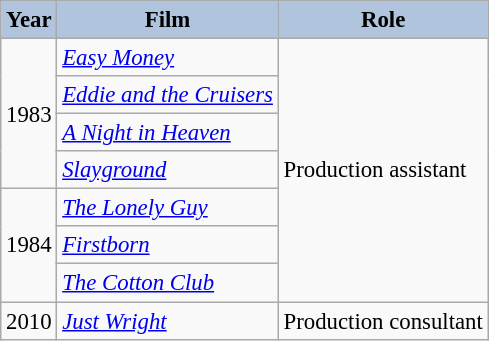<table class="wikitable" style="font-size:95%;">
<tr>
<th style="background:#B0C4DE;">Year</th>
<th style="background:#B0C4DE;">Film</th>
<th style="background:#B0C4DE;">Role</th>
</tr>
<tr>
<td rowspan="4">1983</td>
<td><em><a href='#'>Easy Money</a></em></td>
<td rowspan=7>Production assistant</td>
</tr>
<tr>
<td><em><a href='#'>Eddie and the Cruisers</a></em></td>
</tr>
<tr>
<td><em><a href='#'>A Night in Heaven</a></em></td>
</tr>
<tr>
<td><em><a href='#'>Slayground</a></em></td>
</tr>
<tr>
<td rowspan="3">1984</td>
<td><em><a href='#'>The Lonely Guy</a></em></td>
</tr>
<tr>
<td><em><a href='#'>Firstborn</a></em></td>
</tr>
<tr>
<td><em><a href='#'>The Cotton Club</a></em></td>
</tr>
<tr>
<td>2010</td>
<td><em><a href='#'>Just Wright</a></em></td>
<td>Production consultant</td>
</tr>
</table>
